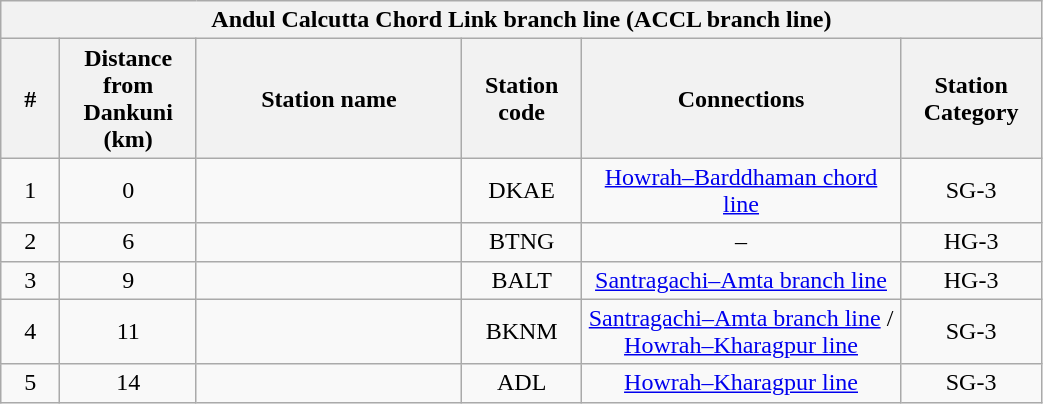<table class="wikitable" style="text-align:center; width:55%;">
<tr>
<th colspan="6"><strong>Andul Calcutta Chord Link branch line (ACCL branch line)</strong></th>
</tr>
<tr>
<th style="width:1%;">#</th>
<th style="width:1%;">Distance from Dankuni (km)</th>
<th style="width:5%;">Station name</th>
<th style="width:1%;">Station code</th>
<th style="width:5%;">Connections</th>
<th style="width:1%;">Station Category</th>
</tr>
<tr>
<td>1</td>
<td>0</td>
<td><strong></strong></td>
<td>DKAE</td>
<td><a href='#'>Howrah–Barddhaman chord line</a></td>
<td>SG-3</td>
</tr>
<tr>
<td>2</td>
<td>6</td>
<td></td>
<td>BTNG</td>
<td>–</td>
<td>HG-3</td>
</tr>
<tr>
<td>3</td>
<td>9</td>
<td></td>
<td>BALT</td>
<td><a href='#'>Santragachi–Amta branch line</a></td>
<td>HG-3</td>
</tr>
<tr>
<td>4</td>
<td>11</td>
<td></td>
<td>BKNM</td>
<td><a href='#'>Santragachi–Amta branch line</a> / <a href='#'>Howrah–Kharagpur line</a></td>
<td>SG-3</td>
</tr>
<tr>
<td>5</td>
<td>14</td>
<td><strong></strong></td>
<td>ADL</td>
<td><a href='#'>Howrah–Kharagpur line</a></td>
<td>SG-3</td>
</tr>
</table>
